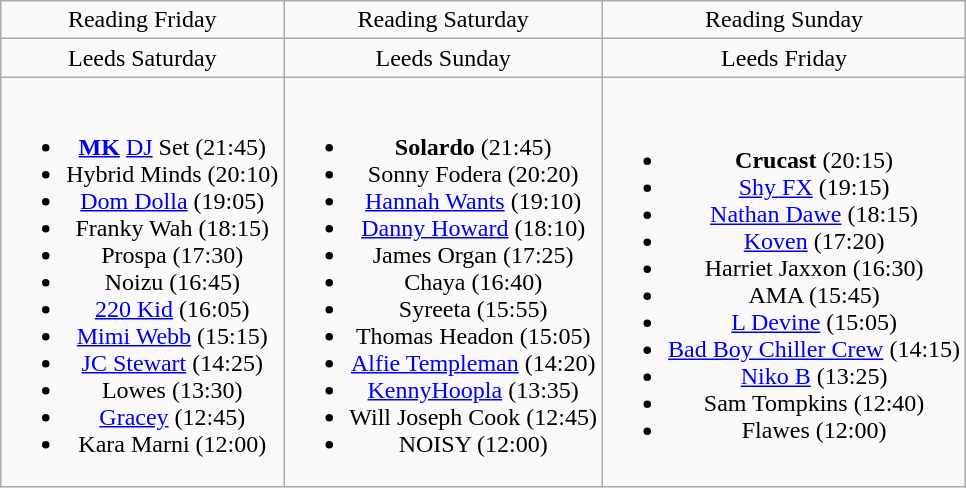<table class="wikitable" style="text-align:center;">
<tr>
<td>Reading Friday</td>
<td>Reading Saturday</td>
<td>Reading Sunday</td>
</tr>
<tr>
<td>Leeds Saturday</td>
<td>Leeds Sunday</td>
<td>Leeds Friday</td>
</tr>
<tr>
<td><br><ul><li><strong><a href='#'>MK</a></strong> <a href='#'>DJ</a> Set (21:45)</li><li>Hybrid Minds (20:10)</li><li><a href='#'>Dom Dolla</a> (19:05)</li><li>Franky Wah (18:15)</li><li>Prospa (17:30)</li><li>Noizu (16:45)</li><li><a href='#'>220 Kid</a> (16:05)</li><li><a href='#'>Mimi Webb</a> (15:15)</li><li><a href='#'>JC Stewart</a> (14:25)</li><li>Lowes (13:30)</li><li><a href='#'>Gracey</a> (12:45)</li><li>Kara Marni (12:00)</li></ul></td>
<td><br><ul><li><strong>Solardo</strong> (21:45)</li><li>Sonny Fodera (20:20)</li><li><a href='#'>Hannah Wants</a> (19:10)</li><li><a href='#'>Danny Howard</a> (18:10)</li><li>James Organ (17:25)</li><li>Chaya (16:40)</li><li>Syreeta (15:55)</li><li>Thomas Headon (15:05)</li><li><a href='#'>Alfie Templeman</a> (14:20)</li><li><a href='#'>KennyHoopla</a> (13:35)</li><li>Will Joseph Cook (12:45)</li><li>NOISY (12:00)</li></ul></td>
<td><br><ul><li><strong>Crucast</strong> (20:15)</li><li><a href='#'>Shy FX</a> (19:15)</li><li><a href='#'>Nathan Dawe</a> (18:15)</li><li><a href='#'>Koven</a> (17:20)</li><li>Harriet Jaxxon (16:30)</li><li>AMA (15:45)</li><li><a href='#'>L Devine</a> (15:05)</li><li><a href='#'>Bad Boy Chiller Crew</a> (14:15)</li><li><a href='#'>Niko B</a> (13:25)</li><li>Sam Tompkins (12:40)</li><li>Flawes (12:00)</li></ul></td>
</tr>
</table>
